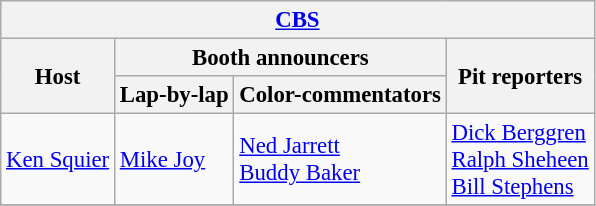<table class="wikitable" style="font-size: 95%">
<tr>
<th colspan=4><a href='#'>CBS</a></th>
</tr>
<tr>
<th rowspan=2>Host</th>
<th colspan=2>Booth announcers</th>
<th rowspan=2>Pit reporters</th>
</tr>
<tr>
<th><strong>Lap-by-lap</strong></th>
<th><strong>Color-commentators</strong></th>
</tr>
<tr>
<td><a href='#'>Ken Squier</a></td>
<td><a href='#'>Mike Joy</a></td>
<td><a href='#'>Ned Jarrett</a> <br> <a href='#'>Buddy Baker</a></td>
<td><a href='#'>Dick Berggren</a> <br> <a href='#'>Ralph Sheheen</a> <br> <a href='#'>Bill Stephens</a></td>
</tr>
<tr>
</tr>
</table>
